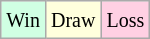<table class="wikitable">
<tr>
<td style="background-color: #d0ffe3;"><small>Win</small></td>
<td style="background-color: #ffffdd;"><small>Draw</small></td>
<td style="background-color: #ffd0e3;"><small>Loss</small></td>
</tr>
</table>
